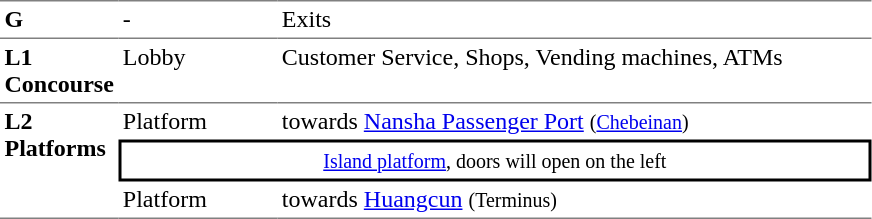<table table border=0 cellspacing=0 cellpadding=3>
<tr>
<td style="border-top:solid 1px gray;" width=50 valign=top><strong>G</strong></td>
<td style="border-top:solid 1px gray;" width=100 valign=top>-</td>
<td style="border-top:solid 1px gray;" width=390 valign=top>Exits</td>
</tr>
<tr>
<td style="border-bottom:solid 1px gray; border-top:solid 1px gray;" valign=top width=50><strong>L1<br>Concourse</strong></td>
<td style="border-bottom:solid 1px gray; border-top:solid 1px gray;" valign=top width=100>Lobby</td>
<td style="border-bottom:solid 1px gray; border-top:solid 1px gray;" valign=top width=390>Customer Service, Shops, Vending machines, ATMs</td>
</tr>
<tr>
<td style="border-bottom:solid 1px gray;" rowspan=3 valign=top><strong>L2<br>Platforms</strong></td>
<td>Platform </td>
<td>  towards <a href='#'>Nansha Passenger Port</a> <small>(<a href='#'>Chebeinan</a>)</small></td>
</tr>
<tr>
<td style="border-right:solid 2px black;border-left:solid 2px black;border-top:solid 2px black;border-bottom:solid 2px black;text-align:center;" colspan=2><small><a href='#'>Island platform</a>, doors will open on the left</small></td>
</tr>
<tr>
<td style="border-bottom:solid 1px gray;">Platform </td>
<td style="border-bottom:solid 1px gray;"> towards <a href='#'>Huangcun</a> <small>(Terminus)</small> </td>
</tr>
</table>
